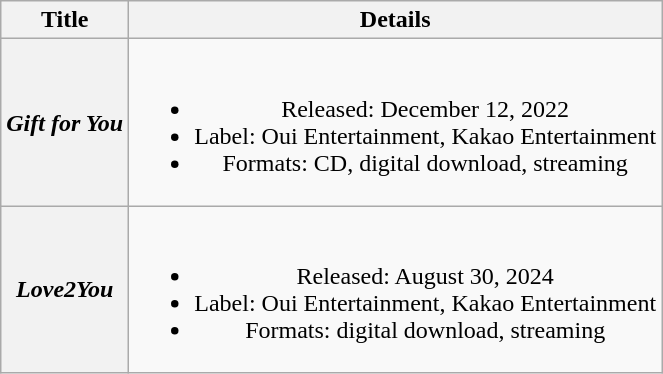<table class="wikitable plainrowheaders" style="text-align:center">
<tr>
<th scope="col">Title</th>
<th scope="col">Details</th>
</tr>
<tr>
<th scope="row"><em>Gift for You</em></th>
<td><br><ul><li>Released: December 12, 2022</li><li>Label: Oui Entertainment, Kakao Entertainment</li><li>Formats: CD, digital download, streaming</li></ul></td>
</tr>
<tr>
<th scope="row"><em>Love2You</em></th>
<td><br><ul><li>Released: August 30, 2024</li><li>Label: Oui Entertainment, Kakao Entertainment</li><li>Formats: digital download, streaming</li></ul></td>
</tr>
</table>
